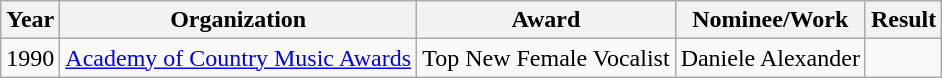<table class="wikitable">
<tr>
<th>Year</th>
<th>Organization</th>
<th>Award</th>
<th>Nominee/Work</th>
<th>Result</th>
</tr>
<tr>
<td>1990</td>
<td><a href='#'>Academy of Country Music Awards</a></td>
<td>Top New Female Vocalist</td>
<td>Daniele Alexander</td>
<td></td>
</tr>
</table>
